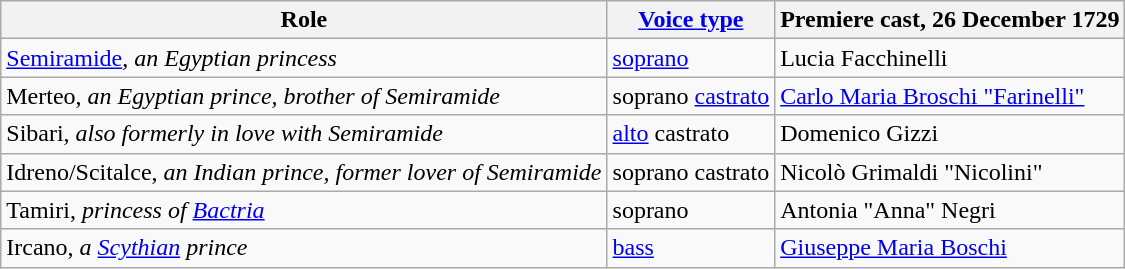<table class="wikitable">
<tr>
<th>Role</th>
<th><a href='#'>Voice type</a></th>
<th>Premiere cast, 26 December 1729</th>
</tr>
<tr>
<td><a href='#'>Semiramide</a>, <em>an Egyptian princess</em></td>
<td><a href='#'>soprano </a></td>
<td>Lucia Facchinelli</td>
</tr>
<tr>
<td>Merteo, <em>an Egyptian prince, brother of Semiramide</em></td>
<td>soprano <a href='#'>castrato</a></td>
<td><a href='#'>Carlo Maria Broschi "Farinelli"</a></td>
</tr>
<tr>
<td>Sibari, <em>also formerly in love with Semiramide</em></td>
<td><a href='#'>alto</a> castrato</td>
<td>Domenico Gizzi</td>
</tr>
<tr>
<td>Idreno/Scitalce, <em>an Indian prince, former lover of Semiramide</em></td>
<td>soprano castrato</td>
<td>Nicolò Grimaldi "Nicolini"</td>
</tr>
<tr>
<td>Tamiri, <em>princess of <a href='#'>Bactria</a></em></td>
<td>soprano</td>
<td>Antonia "Anna" Negri</td>
</tr>
<tr>
<td>Ircano, <em>a <a href='#'>Scythian</a> prince</em></td>
<td><a href='#'>bass</a></td>
<td><a href='#'>Giuseppe Maria Boschi</a></td>
</tr>
</table>
